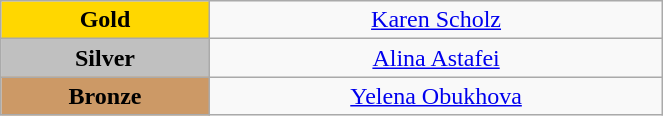<table class="wikitable" style="text-align:center; " width="35%">
<tr>
<td bgcolor="gold"><strong>Gold</strong></td>
<td><a href='#'>Karen Scholz</a><br>  <small><em></em></small></td>
</tr>
<tr>
<td bgcolor="silver"><strong>Silver</strong></td>
<td><a href='#'>Alina Astafei</a><br>  <small><em></em></small></td>
</tr>
<tr>
<td bgcolor="CC9966"><strong>Bronze</strong></td>
<td><a href='#'>Yelena Obukhova</a><br>  <small><em></em></small></td>
</tr>
</table>
